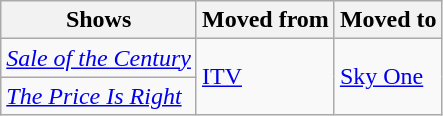<table class="wikitable">
<tr>
<th>Shows</th>
<th>Moved from</th>
<th>Moved to</th>
</tr>
<tr>
<td><em><a href='#'>Sale of the Century</a></em></td>
<td rowspan=12><a href='#'>ITV</a></td>
<td rowspan=11><a href='#'>Sky One</a></td>
</tr>
<tr>
<td><em><a href='#'>The Price Is Right</a></em></td>
</tr>
</table>
